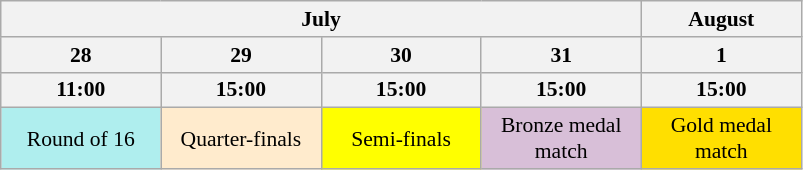<table class="wikitable" style="text-align: center; font-size: 90%;">
<tr>
<th colspan=4>July</th>
<th>August</th>
</tr>
<tr>
<th width=100>28</th>
<th width=100>29</th>
<th width=100>30</th>
<th width=100>31</th>
<th width=100>1</th>
</tr>
<tr>
<th>11:00</th>
<th>15:00</th>
<th>15:00</th>
<th>15:00</th>
<th>15:00</th>
</tr>
<tr>
<td bgcolor="#afeeee">Round of 16</td>
<td bgcolor=#ffebcd>Quarter-finals</td>
<td bgcolor=#FFFF00>Semi-finals</td>
<td bgcolor=#D8BFD8>Bronze medal match</td>
<td bgcolor=#ffdf00>Gold medal match</td>
</tr>
</table>
